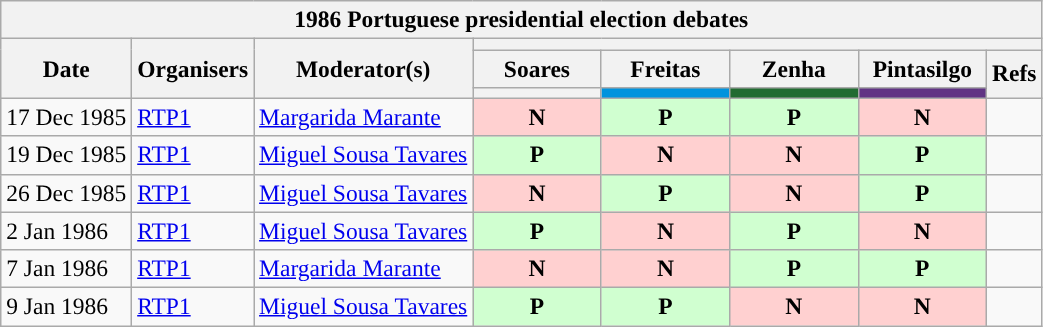<table class="wikitable" style="font-size:98%; text-align:center;">
<tr>
<th colspan="21">1986 Portuguese presidential election debates</th>
</tr>
<tr>
<th rowspan="3">Date</th>
<th rowspan="3">Organisers</th>
<th rowspan="3">Moderator(s)</th>
<th colspan="18">      </th>
</tr>
<tr>
<th scope="col" style="width:5em;">Soares</th>
<th scope="col" style="width:5em;">Freitas</th>
<th scope="col" style="width:5em;">Zenha</th>
<th scope="col" style="width:5em;">Pintasilgo</th>
<th rowspan="2">Refs</th>
</tr>
<tr>
<th style="background:"></th>
<th style="background:#0093DD;"></th>
<th style="background:#216b31;"></th>
<th style="background:#613484;"></th>
</tr>
<tr>
<td style="white-space:nowrap; text-align:left;">17 Dec 1985</td>
<td style="white-space:nowrap; text-align:left;"><a href='#'>RTP1</a></td>
<td style="white-space:nowrap; text-align:left;"><a href='#'>Margarida Marante</a></td>
<td style="background:#FFD0D0;"><strong>N</strong></td>
<td style="background:#D0FFD0;"><strong>P</strong></td>
<td style="background:#D0FFD0;"><strong>P</strong></td>
<td style="background:#FFD0D0;"><strong>N</strong></td>
<td></td>
</tr>
<tr>
<td style="white-space:nowrap; text-align:left;">19 Dec 1985</td>
<td style="white-space:nowrap; text-align:left;"><a href='#'>RTP1</a></td>
<td style="white-space:nowrap; text-align:left;"><a href='#'>Miguel Sousa Tavares</a></td>
<td style="background:#D0FFD0;"><strong>P</strong></td>
<td style="background:#FFD0D0;"><strong>N</strong></td>
<td style="background:#FFD0D0;"><strong>N</strong></td>
<td style="background:#D0FFD0;"><strong>P</strong></td>
<td></td>
</tr>
<tr>
<td style="white-space:nowrap; text-align:left;">26 Dec 1985</td>
<td style="white-space:nowrap; text-align:left;"><a href='#'>RTP1</a></td>
<td style="white-space:nowrap; text-align:left;"><a href='#'>Miguel Sousa Tavares</a></td>
<td style="background:#FFD0D0;"><strong>N</strong></td>
<td style="background:#D0FFD0;"><strong>P</strong></td>
<td style="background:#FFD0D0;"><strong>N</strong></td>
<td style="background:#D0FFD0;"><strong>P</strong></td>
<td></td>
</tr>
<tr>
<td style="white-space:nowrap; text-align:left;">2 Jan 1986</td>
<td style="white-space:nowrap; text-align:left;"><a href='#'>RTP1</a></td>
<td style="white-space:nowrap; text-align:left;"><a href='#'>Miguel Sousa Tavares</a></td>
<td style="background:#D0FFD0;"><strong>P</strong></td>
<td style="background:#FFD0D0;"><strong>N</strong></td>
<td style="background:#D0FFD0;"><strong>P</strong></td>
<td style="background:#FFD0D0;"><strong>N</strong></td>
<td></td>
</tr>
<tr>
<td style="white-space:nowrap; text-align:left;">7 Jan 1986</td>
<td style="white-space:nowrap; text-align:left;"><a href='#'>RTP1</a></td>
<td style="white-space:nowrap; text-align:left;"><a href='#'>Margarida Marante</a></td>
<td style="background:#FFD0D0;"><strong>N</strong></td>
<td style="background:#FFD0D0;"><strong>N</strong></td>
<td style="background:#D0FFD0;"><strong>P</strong></td>
<td style="background:#D0FFD0;"><strong>P</strong></td>
<td></td>
</tr>
<tr>
<td style="white-space:nowrap; text-align:left;">9 Jan 1986</td>
<td style="white-space:nowrap; text-align:left;"><a href='#'>RTP1</a></td>
<td style="white-space:nowrap; text-align:left;"><a href='#'>Miguel Sousa Tavares</a></td>
<td style="background:#D0FFD0;"><strong>P</strong></td>
<td style="background:#D0FFD0;"><strong>P</strong></td>
<td style="background:#FFD0D0;"><strong>N</strong></td>
<td style="background:#FFD0D0;"><strong>N</strong></td>
<td></td>
</tr>
</table>
